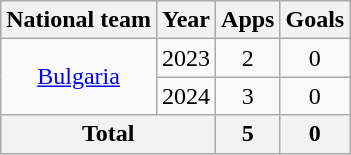<table class="wikitable" style="text-align:center">
<tr>
<th>National team</th>
<th>Year</th>
<th>Apps</th>
<th>Goals</th>
</tr>
<tr>
<td rowspan="2"><a href='#'>Bulgaria</a></td>
<td>2023</td>
<td>2</td>
<td>0</td>
</tr>
<tr>
<td>2024</td>
<td>3</td>
<td>0</td>
</tr>
<tr>
<th colspan="2">Total</th>
<th>5</th>
<th>0</th>
</tr>
</table>
